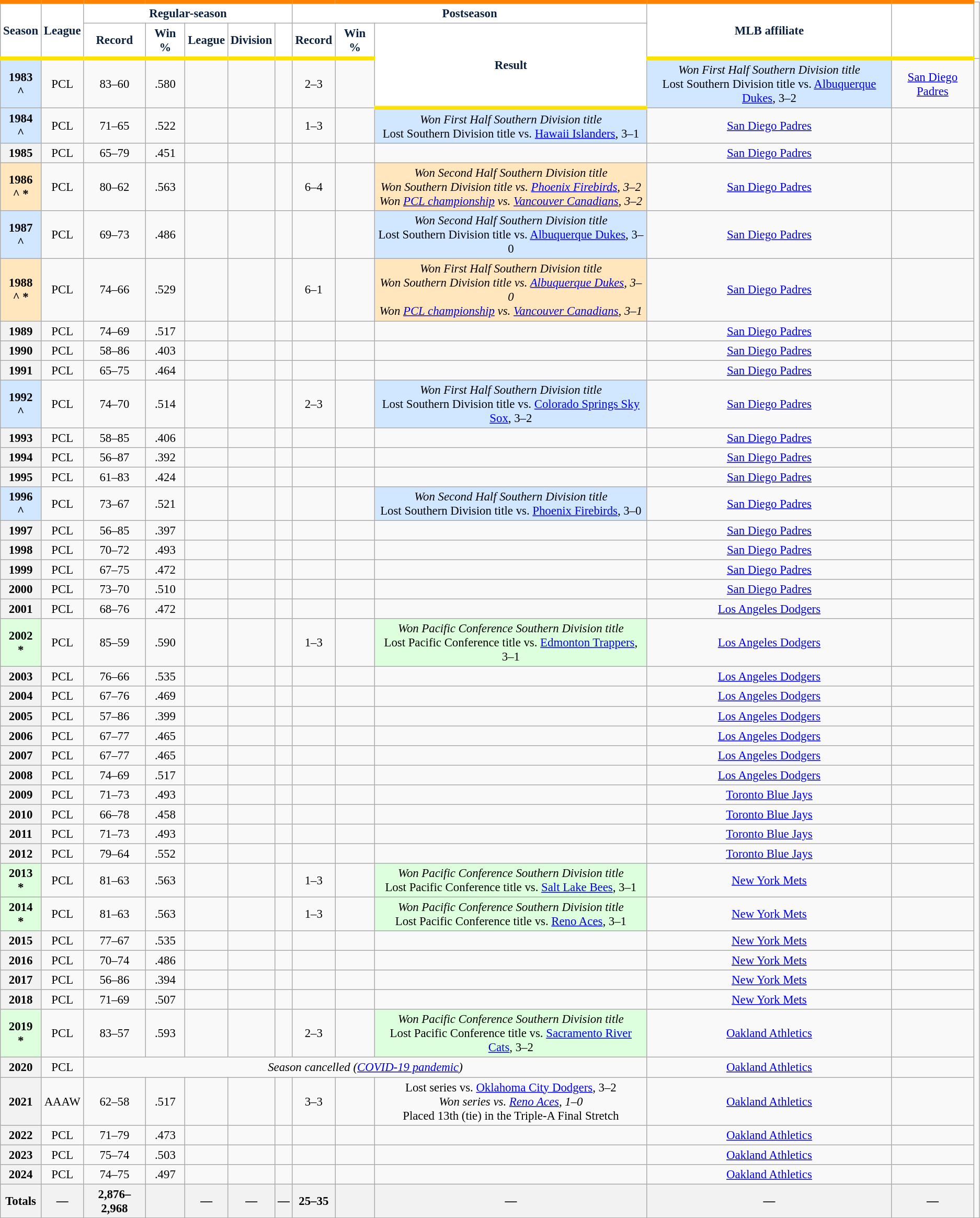<table class="wikitable sortable plainrowheaders" style="font-size: 95%; text-align:center;">
<tr>
<th rowspan="2" scope="col" style="background-color:#ffffff; border-top:#FF8300 5px solid; border-bottom:#FCE200 5px solid; color:#0A2240">Season</th>
<th rowspan="2" scope="col" style="background-color:#ffffff; border-top:#FF8300 5px solid; border-bottom:#FCE200 5px solid; color:#0A2240">League</th>
<th colspan="5" scope="col" style="background-color:#ffffff; border-top:#FF8300 5px solid; color:#0A2240">Regular-season</th>
<th colspan="3" scope="col" style="background-color:#ffffff; border-top:#FF8300 5px solid; color:#0A2240">Postseason</th>
<th rowspan="2" scope="col" style="background-color:#ffffff; border-top:#FF8300 5px solid; border-bottom:#FCE200 5px solid; color:#0A2240">MLB affiliate</th>
<th class="unsortable" rowspan="2" scope="col" style="background-color:#ffffff; border-top:#FF8300 5px solid; border-bottom:#FCE200 5px solid; color:#0A2240"></th>
</tr>
<tr>
<th scope="col" style="background-color:#ffffff; border-bottom:#FCE200 5px solid; color:#0A2240">Record</th>
<th scope="col" style="background-color:#ffffff; border-bottom:#FCE200 5px solid; color:#0A2240">Win %</th>
<th scope="col" style="background-color:#ffffff; border-bottom:#FCE200 5px solid; color:#0A2240">League</th>
<th scope="col" style="background-color:#ffffff; border-bottom:#FCE200 5px solid; color:#0A2240">Division</th>
<th scope="col" style="background-color:#ffffff; border-bottom:#FCE200 5px solid; color:#0A2240"></th>
<th scope="col" style="background-color:#ffffff; border-bottom:#FCE200 5px solid; color:#0A2240">Record</th>
<th scope="col" style="background-color:#ffffff; border-bottom:#FCE200 5px solid; color:#0A2240">Win %</th>
<th class="unsortable" rowspan="2" scope="col" style="background-color:#ffffff; border-bottom:#FCE200 5px solid; color:#0A2240">Result</th>
</tr>
<tr>
<th scope="row" style="text-align:center; background:#D0E7FF">1983<br>^</th>
<td>PCL</td>
<td>83–60</td>
<td>.580</td>
<td></td>
<td></td>
<td></td>
<td>2–3</td>
<td></td>
<td bgcolor="#D0E7FF"><em>Won First Half Southern Division title</em><br>Lost Southern Division title vs. <a href='#'>Albuquerque Dukes</a>, 3–2</td>
<td><a href='#'>San Diego Padres</a></td>
<td></td>
</tr>
<tr>
<th scope="row" style="text-align:center; background:#D0E7FF">1984<br>^</th>
<td>PCL</td>
<td>71–65</td>
<td>.522</td>
<td></td>
<td></td>
<td></td>
<td>1–3</td>
<td></td>
<td bgcolor="#D0E7FF"><em>Won First Half Southern Division title</em><br>Lost Southern Division title vs. <a href='#'>Hawaii Islanders</a>, 3–1</td>
<td><a href='#'>San Diego Padres</a></td>
<td></td>
</tr>
<tr>
<th scope="row" style="text-align:center">1985</th>
<td>PCL</td>
<td>65–79</td>
<td>.451</td>
<td></td>
<td></td>
<td></td>
<td></td>
<td></td>
<td></td>
<td><a href='#'>San Diego Padres</a></td>
<td></td>
</tr>
<tr>
<th scope="row" style="text-align:center; background:#FFE6BD">1986<br>^ * </th>
<td>PCL</td>
<td>80–62</td>
<td>.563</td>
<td></td>
<td></td>
<td></td>
<td>6–4</td>
<td></td>
<td bgcolor="#FFE6BD"><em>Won Second Half Southern Division title</em><br><em>Won Southern Division title vs. <a href='#'>Phoenix Firebirds</a>, 3–2</em><br><em>Won <a href='#'>PCL championship</a> vs. <a href='#'>Vancouver Canadians</a>, 3–2</em></td>
<td><a href='#'>San Diego Padres</a></td>
<td></td>
</tr>
<tr>
<th scope="row" style="text-align:center; background:#D0E7FF">1987<br>^</th>
<td>PCL</td>
<td>69–73</td>
<td>.486</td>
<td></td>
<td></td>
<td></td>
<td></td>
<td></td>
<td bgcolor="#D0E7FF"><em>Won Second Half Southern Division title</em><br>Lost Southern Division title vs. <a href='#'>Albuquerque Dukes</a>, 3–0</td>
<td><a href='#'>San Diego Padres</a></td>
<td></td>
</tr>
<tr>
<th scope="row" style="text-align:center; background:#FFE6BD">1988<br>^ * </th>
<td>PCL</td>
<td>74–66</td>
<td>.529</td>
<td></td>
<td></td>
<td></td>
<td>6–1</td>
<td></td>
<td bgcolor="#FFE6BD"><em>Won First Half Southern Division title</em><br><em>Won Southern Division title vs. <a href='#'>Albuquerque Dukes</a>, 3–0</em><br><em>Won <a href='#'>PCL championship</a> vs. <a href='#'>Vancouver Canadians</a>, 3–1</em></td>
<td><a href='#'>San Diego Padres</a></td>
<td></td>
</tr>
<tr>
<th scope="row" style="text-align:center">1989</th>
<td>PCL</td>
<td>74–69</td>
<td>.517</td>
<td></td>
<td></td>
<td></td>
<td></td>
<td></td>
<td></td>
<td><a href='#'>San Diego Padres</a></td>
<td></td>
</tr>
<tr>
<th scope="row" style="text-align:center">1990</th>
<td>PCL</td>
<td>58–86</td>
<td>.403</td>
<td></td>
<td></td>
<td></td>
<td></td>
<td></td>
<td></td>
<td><a href='#'>San Diego Padres</a></td>
<td></td>
</tr>
<tr>
<th scope="row" style="text-align:center">1991</th>
<td>PCL</td>
<td>65–75</td>
<td>.464</td>
<td></td>
<td></td>
<td></td>
<td></td>
<td></td>
<td></td>
<td><a href='#'>San Diego Padres</a></td>
<td></td>
</tr>
<tr>
<th scope="row" style="text-align:center; background:#D0E7FF">1992<br>^</th>
<td>PCL</td>
<td>74–70</td>
<td>.514</td>
<td></td>
<td></td>
<td></td>
<td>2–3</td>
<td></td>
<td bgcolor="#D0E7FF"><em>Won First Half Southern Division title</em><br>Lost Southern Division title vs. <a href='#'>Colorado Springs Sky Sox</a>, 3–2</td>
<td><a href='#'>San Diego Padres</a></td>
<td></td>
</tr>
<tr>
<th scope="row" style="text-align:center">1993</th>
<td>PCL</td>
<td>58–85</td>
<td>.406</td>
<td></td>
<td></td>
<td></td>
<td></td>
<td></td>
<td></td>
<td><a href='#'>San Diego Padres</a></td>
<td></td>
</tr>
<tr>
<th scope="row" style="text-align:center">1994</th>
<td>PCL</td>
<td>56–87</td>
<td>.392</td>
<td></td>
<td></td>
<td></td>
<td></td>
<td></td>
<td></td>
<td><a href='#'>San Diego Padres</a></td>
<td></td>
</tr>
<tr>
<th scope="row" style="text-align:center">1995</th>
<td>PCL</td>
<td>61–83</td>
<td>.424</td>
<td></td>
<td></td>
<td></td>
<td></td>
<td></td>
<td></td>
<td><a href='#'>San Diego Padres</a></td>
<td></td>
</tr>
<tr>
<th scope="row" style="text-align:center; background:#D0E7FF">1996<br>^</th>
<td>PCL</td>
<td>73–67</td>
<td>.521</td>
<td></td>
<td></td>
<td></td>
<td></td>
<td></td>
<td bgcolor="#D0E7FF"><em>Won Second Half Southern Division title</em><br>Lost Southern Division title vs. <a href='#'>Phoenix Firebirds</a>, 3–0</td>
<td><a href='#'>San Diego Padres</a></td>
<td></td>
</tr>
<tr>
<th scope="row" style="text-align:center">1997</th>
<td>PCL</td>
<td>56–85</td>
<td>.397</td>
<td></td>
<td></td>
<td></td>
<td></td>
<td></td>
<td></td>
<td><a href='#'>San Diego Padres</a></td>
<td></td>
</tr>
<tr>
<th scope="row" style="text-align:center">1998</th>
<td>PCL</td>
<td>70–72</td>
<td>.493</td>
<td></td>
<td></td>
<td></td>
<td></td>
<td></td>
<td></td>
<td><a href='#'>San Diego Padres</a></td>
<td></td>
</tr>
<tr>
<th scope="row" style="text-align:center">1999</th>
<td>PCL</td>
<td>67–75</td>
<td>.472</td>
<td></td>
<td></td>
<td></td>
<td></td>
<td></td>
<td></td>
<td><a href='#'>San Diego Padres</a></td>
<td></td>
</tr>
<tr>
<th scope="row" style="text-align:center">2000</th>
<td>PCL</td>
<td>73–70</td>
<td>.510</td>
<td></td>
<td></td>
<td></td>
<td></td>
<td></td>
<td></td>
<td><a href='#'>San Diego Padres</a></td>
<td></td>
</tr>
<tr>
<th scope="row" style="text-align:center">2001</th>
<td>PCL</td>
<td>68–76</td>
<td>.472</td>
<td></td>
<td></td>
<td></td>
<td></td>
<td></td>
<td></td>
<td><a href='#'>Los Angeles Dodgers</a></td>
<td></td>
</tr>
<tr>
<th scope="row" style="text-align:center; background:#DDFFDD">2002<br>*</th>
<td>PCL</td>
<td>85–59</td>
<td>.590</td>
<td></td>
<td></td>
<td></td>
<td>1–3</td>
<td></td>
<td bgcolor="#DDFFDD"><em>Won Pacific Conference Southern Division title</em><br>Lost Pacific Conference title vs. <a href='#'>Edmonton Trappers</a>, 3–1</td>
<td><a href='#'>Los Angeles Dodgers</a></td>
<td></td>
</tr>
<tr>
<th scope="row" style="text-align:center">2003</th>
<td>PCL</td>
<td>76–66</td>
<td>.535</td>
<td></td>
<td></td>
<td></td>
<td></td>
<td></td>
<td></td>
<td><a href='#'>Los Angeles Dodgers</a></td>
<td></td>
</tr>
<tr>
<th scope="row" style="text-align:center">2004</th>
<td>PCL</td>
<td>67–76</td>
<td>.469</td>
<td></td>
<td></td>
<td></td>
<td></td>
<td></td>
<td></td>
<td><a href='#'>Los Angeles Dodgers</a></td>
<td></td>
</tr>
<tr>
<th scope="row" style="text-align:center">2005</th>
<td>PCL</td>
<td>57–86</td>
<td>.399</td>
<td></td>
<td></td>
<td></td>
<td></td>
<td></td>
<td></td>
<td><a href='#'>Los Angeles Dodgers</a></td>
<td></td>
</tr>
<tr>
<th scope="row" style="text-align:center">2006</th>
<td>PCL</td>
<td>67–77</td>
<td>.465</td>
<td></td>
<td></td>
<td></td>
<td></td>
<td></td>
<td></td>
<td><a href='#'>Los Angeles Dodgers</a></td>
<td></td>
</tr>
<tr>
<th scope="row" style="text-align:center">2007</th>
<td>PCL</td>
<td>67–77</td>
<td>.465</td>
<td></td>
<td></td>
<td></td>
<td></td>
<td></td>
<td></td>
<td><a href='#'>Los Angeles Dodgers</a></td>
<td></td>
</tr>
<tr>
<th scope="row" style="text-align:center">2008</th>
<td>PCL</td>
<td>74–69</td>
<td>.517</td>
<td></td>
<td></td>
<td></td>
<td></td>
<td></td>
<td></td>
<td><a href='#'>Los Angeles Dodgers</a></td>
<td></td>
</tr>
<tr>
<th scope="row" style="text-align:center">2009</th>
<td>PCL</td>
<td>71–73</td>
<td>.493</td>
<td></td>
<td></td>
<td></td>
<td></td>
<td></td>
<td></td>
<td><a href='#'>Toronto Blue Jays</a></td>
<td></td>
</tr>
<tr>
<th scope="row" style="text-align:center">2010</th>
<td>PCL</td>
<td>66–78</td>
<td>.458</td>
<td></td>
<td></td>
<td></td>
<td></td>
<td></td>
<td></td>
<td><a href='#'>Toronto Blue Jays</a></td>
<td></td>
</tr>
<tr>
<th scope="row" style="text-align:center">2011</th>
<td>PCL</td>
<td>71–73</td>
<td>.493</td>
<td></td>
<td></td>
<td></td>
<td></td>
<td></td>
<td></td>
<td><a href='#'>Toronto Blue Jays</a></td>
<td></td>
</tr>
<tr>
<th scope="row" style="text-align:center">2012</th>
<td>PCL</td>
<td>79–64</td>
<td>.552</td>
<td></td>
<td></td>
<td></td>
<td></td>
<td></td>
<td></td>
<td><a href='#'>Toronto Blue Jays</a></td>
<td></td>
</tr>
<tr>
<th scope="row" style="text-align:center; background:#DDFFDD">2013<br>*</th>
<td>PCL</td>
<td>81–63</td>
<td>.563</td>
<td></td>
<td></td>
<td></td>
<td>1–3</td>
<td></td>
<td bgcolor="#DDFFDD"><em>Won Pacific Conference Southern Division title</em><br>Lost Pacific Conference title vs. <a href='#'>Salt Lake Bees</a>, 3–1</td>
<td><a href='#'>New York Mets</a></td>
<td></td>
</tr>
<tr>
<th scope="row" style="text-align:center; background:#DDFFDD">2014<br>*</th>
<td>PCL</td>
<td>81–63</td>
<td>.563</td>
<td></td>
<td></td>
<td></td>
<td>1–3</td>
<td></td>
<td bgcolor="#DDFFDD"><em>Won Pacific Conference Southern Division title</em><br>Lost Pacific Conference title vs. <a href='#'>Reno Aces</a>, 3–1</td>
<td><a href='#'>New York Mets</a></td>
<td></td>
</tr>
<tr>
<th scope="row" style="text-align:center">2015</th>
<td>PCL</td>
<td>77–67</td>
<td>.535</td>
<td></td>
<td></td>
<td></td>
<td></td>
<td></td>
<td></td>
<td><a href='#'>New York Mets</a></td>
<td></td>
</tr>
<tr>
<th scope="row" style="text-align:center">2016</th>
<td>PCL</td>
<td>70–74</td>
<td>.486</td>
<td></td>
<td></td>
<td></td>
<td></td>
<td></td>
<td></td>
<td><a href='#'>New York Mets</a></td>
<td></td>
</tr>
<tr>
<th scope="row" style="text-align:center">2017</th>
<td>PCL</td>
<td>56–86</td>
<td>.394</td>
<td></td>
<td></td>
<td></td>
<td></td>
<td></td>
<td></td>
<td><a href='#'>New York Mets</a></td>
<td></td>
</tr>
<tr>
<th scope="row" style="text-align:center">2018</th>
<td>PCL</td>
<td>71–69</td>
<td>.507</td>
<td></td>
<td></td>
<td></td>
<td></td>
<td></td>
<td></td>
<td><a href='#'>New York Mets</a></td>
<td></td>
</tr>
<tr>
<th scope="row" style="text-align:center; background:#DDFFDD">2019<br>*</th>
<td>PCL</td>
<td>83–57</td>
<td>.593</td>
<td></td>
<td></td>
<td></td>
<td>2–3</td>
<td></td>
<td bgcolor="#DDFFDD"><em>Won Pacific Conference Southern Division title</em><br>Lost Pacific Conference title vs. <a href='#'>Sacramento River Cats</a>, 3–2</td>
<td><a href='#'>Oakland Athletics</a></td>
<td></td>
</tr>
<tr>
<th scope="row" style="text-align:center">2020</th>
<td>PCL</td>
<td colspan="8"><em>Season cancelled (<a href='#'>COVID-19 pandemic</a>)</em></td>
<td><a href='#'>Oakland Athletics</a></td>
<td></td>
</tr>
<tr>
<th scope="row" style="text-align:center">2021</th>
<td>AAAW</td>
<td>62–58</td>
<td>.517</td>
<td></td>
<td></td>
<td></td>
<td>3–3</td>
<td></td>
<td>Lost series vs. <a href='#'>Oklahoma City Dodgers</a>, 3–2<br><em>Won series vs. <a href='#'>Reno Aces</a>, 1–0</em><br>Placed 13th (tie) in the Triple-A Final Stretch</td>
<td><a href='#'>Oakland Athletics</a></td>
<td></td>
</tr>
<tr>
<th scope="row" style="text-align:center">2022</th>
<td>PCL</td>
<td>71–79</td>
<td>.473</td>
<td></td>
<td></td>
<td></td>
<td></td>
<td></td>
<td></td>
<td><a href='#'>Oakland Athletics</a></td>
<td></td>
</tr>
<tr>
<th scope="row" style="text-align:center">2023</th>
<td>PCL</td>
<td>75–74</td>
<td>.503</td>
<td></td>
<td></td>
<td></td>
<td></td>
<td></td>
<td></td>
<td><a href='#'>Oakland Athletics</a></td>
<td></td>
</tr>
<tr>
<th scope="row" style="text-align:center">2024</th>
<td>PCL</td>
<td>74–75</td>
<td>.497</td>
<td></td>
<td></td>
<td></td>
<td></td>
<td></td>
<td></td>
<td><a href='#'>Oakland Athletics</a></td>
<td></td>
</tr>
<tr class="sortbottom">
<th scope="row" style="text-align:center"><strong>Totals</strong></th>
<th>—</th>
<th>2,876–2,968</th>
<th></th>
<th>—</th>
<th>—</th>
<th>—</th>
<th>25–35</th>
<th></th>
<th>—</th>
<th>—</th>
<th>—</th>
</tr>
</table>
